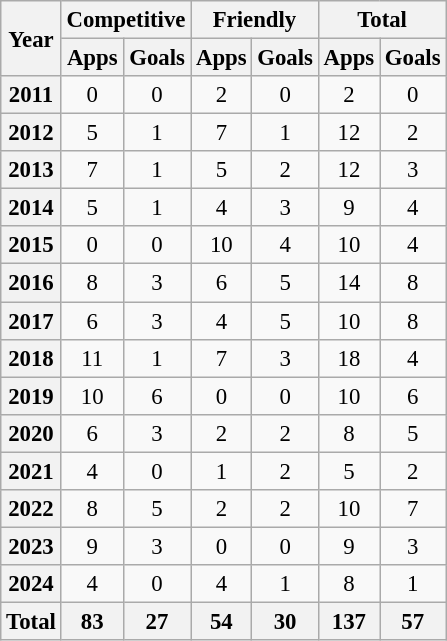<table class="wikitable" style="text-align:center; font-size:95%">
<tr>
<th scope="col" rowspan="2">Year</th>
<th scope="colgroup" colspan="2">Competitive</th>
<th scope="colgroup" colspan="2">Friendly</th>
<th scope="colgroup" colspan="2">Total</th>
</tr>
<tr>
<th scope="col">Apps</th>
<th scope="col">Goals</th>
<th scope="col">Apps</th>
<th scope="col">Goals</th>
<th scope="col">Apps</th>
<th scope="col">Goals</th>
</tr>
<tr>
<th scope="row">2011</th>
<td>0</td>
<td>0</td>
<td>2</td>
<td>0</td>
<td>2</td>
<td>0</td>
</tr>
<tr>
<th scope="row">2012</th>
<td>5</td>
<td>1</td>
<td>7</td>
<td>1</td>
<td>12</td>
<td>2</td>
</tr>
<tr>
<th scope="row">2013</th>
<td>7</td>
<td>1</td>
<td>5</td>
<td>2</td>
<td>12</td>
<td>3</td>
</tr>
<tr>
<th scope="row">2014</th>
<td>5</td>
<td>1</td>
<td>4</td>
<td>3</td>
<td>9</td>
<td>4</td>
</tr>
<tr>
<th scope="row">2015</th>
<td>0</td>
<td>0</td>
<td>10</td>
<td>4</td>
<td>10</td>
<td>4</td>
</tr>
<tr>
<th scope="row">2016</th>
<td>8</td>
<td>3</td>
<td>6</td>
<td>5</td>
<td>14</td>
<td>8</td>
</tr>
<tr>
<th scope="row">2017</th>
<td>6</td>
<td>3</td>
<td>4</td>
<td>5</td>
<td>10</td>
<td>8</td>
</tr>
<tr>
<th scope="row">2018</th>
<td>11</td>
<td>1</td>
<td>7</td>
<td>3</td>
<td>18</td>
<td>4</td>
</tr>
<tr>
<th scope="row">2019</th>
<td>10</td>
<td>6</td>
<td>0</td>
<td>0</td>
<td>10</td>
<td>6</td>
</tr>
<tr>
<th scope="row">2020</th>
<td>6</td>
<td>3</td>
<td>2</td>
<td>2</td>
<td>8</td>
<td>5</td>
</tr>
<tr>
<th scope="row">2021</th>
<td>4</td>
<td>0</td>
<td>1</td>
<td>2</td>
<td>5</td>
<td>2</td>
</tr>
<tr>
<th scope="row">2022</th>
<td>8</td>
<td>5</td>
<td>2</td>
<td>2</td>
<td>10</td>
<td>7</td>
</tr>
<tr>
<th scope="row">2023</th>
<td>9</td>
<td>3</td>
<td>0</td>
<td>0</td>
<td>9</td>
<td>3</td>
</tr>
<tr>
<th scope="row">2024</th>
<td>4</td>
<td>0</td>
<td>4</td>
<td>1</td>
<td>8</td>
<td>1</td>
</tr>
<tr>
<th>Total</th>
<th>83</th>
<th>27</th>
<th>54</th>
<th>30</th>
<th>137</th>
<th>57</th>
</tr>
</table>
